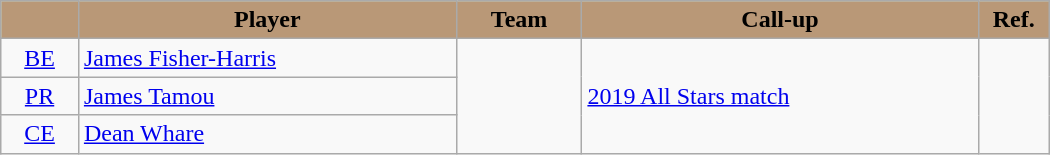<table style="width:700px;" class="wikitable sortable">
<tr style="background:#bdb76b;">
<th style="background:#B99877; color:black; text-align:center;"></th>
<th style="background:#B99877; color:black; text-align:center;">Player</th>
<th style="background:#B99877; color:black; text-align:center;">Team</th>
<th style="background:#B99877; color:black; text-align:center;">Call-up</th>
<th style="background:#b99877; color:black; text-align:center; width:40px;">Ref.</th>
</tr>
<tr>
<td style="text-align:center"><a href='#'>BE</a></td>
<td><a href='#'>James Fisher-Harris</a></td>
<td rowspan="3"></td>
<td rowspan="3"><a href='#'>2019 All Stars match</a></td>
<td rowspan="3"></td>
</tr>
<tr>
<td style="text-align:center"><a href='#'>PR</a></td>
<td><a href='#'>James Tamou</a></td>
</tr>
<tr>
<td style="text-align:center"><a href='#'>CE</a></td>
<td><a href='#'>Dean Whare</a></td>
</tr>
</table>
